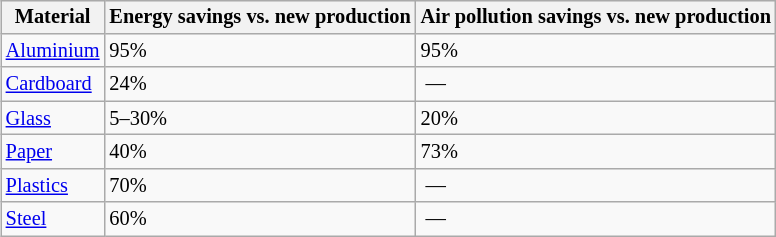<table class="wikitable" style="float:right; font-size:85%; margin-left:1em;">
<tr>
<th>Material</th>
<th>Energy savings vs. new production</th>
<th>Air pollution savings vs. new production</th>
</tr>
<tr>
<td><a href='#'>Aluminium</a></td>
<td>95%</td>
<td>95%</td>
</tr>
<tr>
<td><a href='#'>Cardboard</a></td>
<td>24%</td>
<td> —</td>
</tr>
<tr>
<td><a href='#'>Glass</a></td>
<td>5–30%</td>
<td>20%</td>
</tr>
<tr>
<td><a href='#'>Paper</a></td>
<td>40%</td>
<td>73%</td>
</tr>
<tr>
<td><a href='#'>Plastics</a></td>
<td>70%</td>
<td> —</td>
</tr>
<tr>
<td><a href='#'>Steel</a></td>
<td>60%</td>
<td> —</td>
</tr>
</table>
